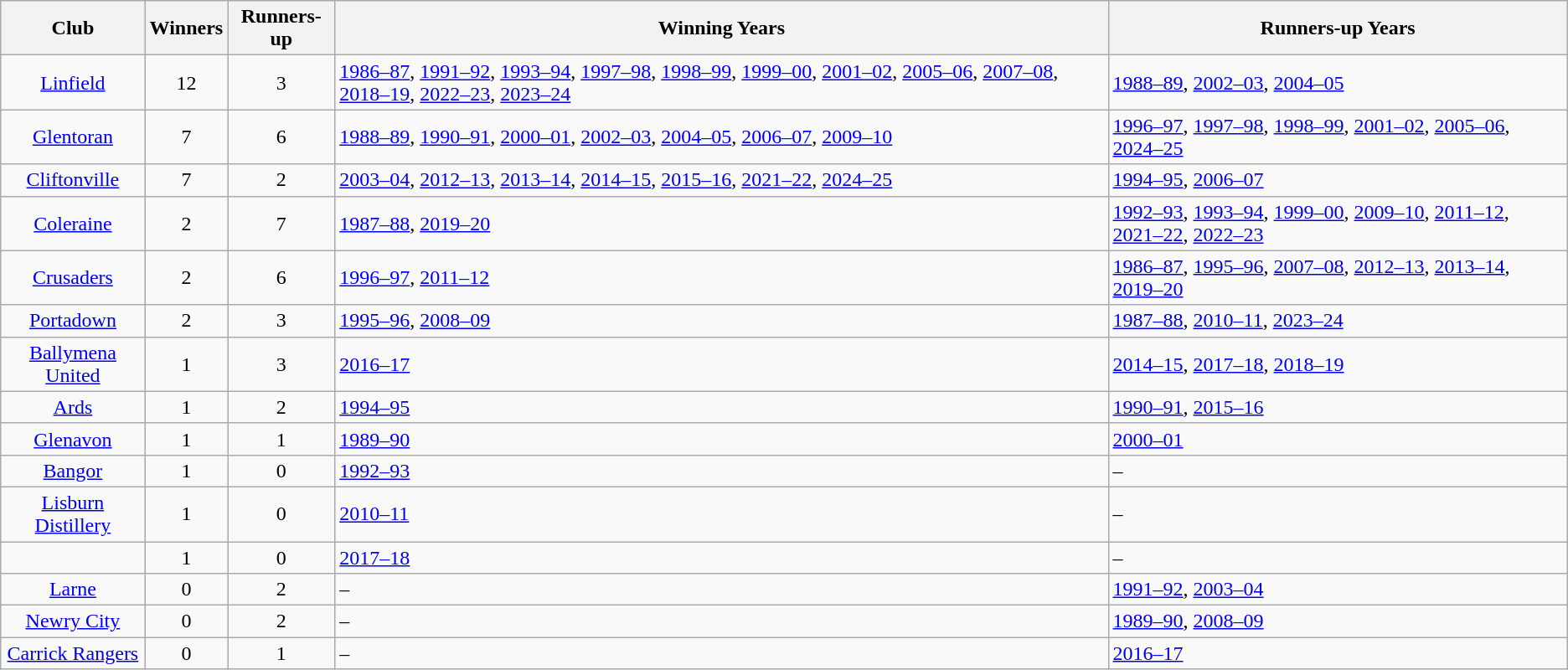<table class="wikitable" style="text-align:center">
<tr>
<th>Club</th>
<th>Winners</th>
<th>Runners-up</th>
<th>Winning Years</th>
<th>Runners-up Years</th>
</tr>
<tr>
<td><a href='#'>Linfield</a></td>
<td>12</td>
<td>3</td>
<td align="left"><a href='#'>1986–87</a>, <a href='#'>1991–92</a>, <a href='#'>1993–94</a>, <a href='#'>1997–98</a>, <a href='#'>1998–99</a>, <a href='#'>1999–00</a>, <a href='#'>2001–02</a>, <a href='#'>2005–06</a>, <a href='#'>2007–08</a>, <a href='#'>2018–19</a>, <a href='#'>2022–23</a>, <a href='#'>2023–24</a></td>
<td align="left"><a href='#'>1988–89</a>, <a href='#'>2002–03</a>, <a href='#'>2004–05</a></td>
</tr>
<tr>
<td><a href='#'>Glentoran</a></td>
<td>7</td>
<td>6</td>
<td align="left"><a href='#'>1988–89</a>, <a href='#'>1990–91</a>, <a href='#'>2000–01</a>, <a href='#'>2002–03</a>, <a href='#'>2004–05</a>, <a href='#'>2006–07</a>, <a href='#'>2009–10</a></td>
<td align="left"><a href='#'>1996–97</a>, <a href='#'>1997–98</a>, <a href='#'>1998–99</a>, <a href='#'>2001–02</a>, <a href='#'>2005–06</a>, <a href='#'>2024–25</a></td>
</tr>
<tr>
<td><a href='#'>Cliftonville</a></td>
<td>7</td>
<td>2</td>
<td align="left"><a href='#'>2003–04</a>, <a href='#'>2012–13</a>, <a href='#'>2013–14</a>, <a href='#'>2014–15</a>, <a href='#'>2015–16</a>, <a href='#'>2021–22</a>, <a href='#'>2024–25</a></td>
<td align="left"><a href='#'>1994–95</a>, <a href='#'>2006–07</a></td>
</tr>
<tr>
<td><a href='#'>Coleraine</a></td>
<td>2</td>
<td>7</td>
<td align="left"><a href='#'>1987–88</a>, <a href='#'>2019–20</a></td>
<td align="left"><a href='#'>1992–93</a>, <a href='#'>1993–94</a>, <a href='#'>1999–00</a>, <a href='#'>2009–10</a>, <a href='#'>2011–12</a>, <a href='#'>2021–22</a>, <a href='#'>2022–23</a></td>
</tr>
<tr>
<td><a href='#'>Crusaders</a></td>
<td>2</td>
<td>6</td>
<td align="left"><a href='#'>1996–97</a>, <a href='#'>2011–12</a></td>
<td align="left"><a href='#'>1986–87</a>, <a href='#'>1995–96</a>, <a href='#'>2007–08</a>, <a href='#'>2012–13</a>, <a href='#'>2013–14</a>, <a href='#'>2019–20</a></td>
</tr>
<tr>
<td><a href='#'>Portadown</a></td>
<td>2</td>
<td>3</td>
<td align="left"><a href='#'>1995–96</a>, <a href='#'>2008–09</a></td>
<td align="left"><a href='#'>1987–88</a>, <a href='#'>2010–11</a>, <a href='#'>2023–24</a></td>
</tr>
<tr>
<td><a href='#'>Ballymena United</a></td>
<td>1</td>
<td>3</td>
<td align="left"><a href='#'>2016–17</a></td>
<td align="left"><a href='#'>2014–15</a>, <a href='#'>2017–18</a>, <a href='#'>2018–19</a></td>
</tr>
<tr>
<td><a href='#'>Ards</a></td>
<td>1</td>
<td>2</td>
<td align="left"><a href='#'>1994–95</a></td>
<td align="left"><a href='#'>1990–91</a>, <a href='#'>2015–16</a></td>
</tr>
<tr>
<td><a href='#'>Glenavon</a></td>
<td>1</td>
<td>1</td>
<td align="left"><a href='#'>1989–90</a></td>
<td align="left"><a href='#'>2000–01</a></td>
</tr>
<tr>
<td><a href='#'>Bangor</a></td>
<td>1</td>
<td>0</td>
<td align="left"><a href='#'>1992–93</a></td>
<td align="left">–</td>
</tr>
<tr>
<td><a href='#'>Lisburn Distillery</a></td>
<td>1</td>
<td>0</td>
<td align="left"><a href='#'>2010–11</a></td>
<td align="left">–</td>
</tr>
<tr>
<td></td>
<td>1</td>
<td>0</td>
<td align="left"><a href='#'>2017–18</a></td>
<td align="left">–</td>
</tr>
<tr>
<td><a href='#'>Larne</a></td>
<td>0</td>
<td>2</td>
<td align="left">–</td>
<td align="left"><a href='#'>1991–92</a>, <a href='#'>2003–04</a></td>
</tr>
<tr>
<td><a href='#'>Newry City</a></td>
<td>0</td>
<td>2</td>
<td align="left">–</td>
<td align="left"><a href='#'>1989–90</a>, <a href='#'>2008–09</a></td>
</tr>
<tr>
<td><a href='#'>Carrick Rangers</a></td>
<td>0</td>
<td>1</td>
<td align="left">–</td>
<td align="left"><a href='#'>2016–17</a></td>
</tr>
</table>
